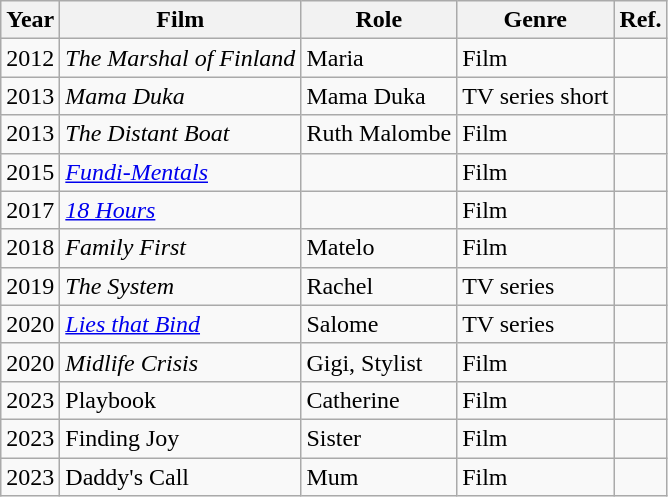<table class="wikitable">
<tr>
<th>Year</th>
<th>Film</th>
<th>Role</th>
<th>Genre</th>
<th>Ref.</th>
</tr>
<tr>
<td>2012</td>
<td><em>The Marshal of Finland</em></td>
<td>Maria</td>
<td>Film</td>
<td></td>
</tr>
<tr>
<td>2013</td>
<td><em>Mama Duka</em></td>
<td>Mama Duka</td>
<td>TV series short</td>
<td></td>
</tr>
<tr>
<td>2013</td>
<td><em>The Distant Boat</em></td>
<td>Ruth Malombe</td>
<td>Film</td>
<td></td>
</tr>
<tr>
<td>2015</td>
<td><em><a href='#'>Fundi-Mentals</a></em></td>
<td></td>
<td>Film</td>
<td></td>
</tr>
<tr>
<td>2017</td>
<td><em><a href='#'>18 Hours</a></em></td>
<td></td>
<td>Film</td>
<td></td>
</tr>
<tr>
<td>2018</td>
<td><em>Family First</em></td>
<td>Matelo</td>
<td>Film</td>
<td></td>
</tr>
<tr>
<td>2019</td>
<td><em>The System</em></td>
<td>Rachel</td>
<td>TV series</td>
<td></td>
</tr>
<tr>
<td>2020</td>
<td><em><a href='#'>Lies that Bind</a></em></td>
<td>Salome</td>
<td>TV series</td>
<td></td>
</tr>
<tr>
<td>2020</td>
<td><em>Midlife Crisis</em></td>
<td>Gigi, Stylist</td>
<td>Film</td>
<td></td>
</tr>
<tr>
<td>2023</td>
<td>Playbook</td>
<td>Catherine</td>
<td>Film</td>
<td><strong><em></em></strong></td>
</tr>
<tr>
<td>2023</td>
<td>Finding Joy</td>
<td>Sister</td>
<td>Film</td>
<td><strong><em></em></strong></td>
</tr>
<tr>
<td>2023</td>
<td>Daddy's Call</td>
<td>Mum</td>
<td>Film</td>
<td><strong><em></em></strong></td>
</tr>
</table>
